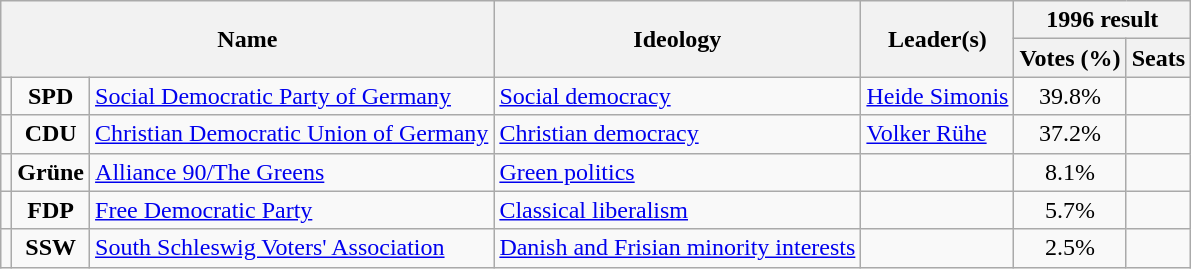<table class="wikitable">
<tr>
<th rowspan=2 colspan=3>Name</th>
<th rowspan=2>Ideology</th>
<th rowspan=2>Leader(s)</th>
<th colspan=2>1996 result</th>
</tr>
<tr>
<th>Votes (%)</th>
<th>Seats</th>
</tr>
<tr>
<td bgcolor=></td>
<td align=center><strong>SPD</strong></td>
<td><a href='#'>Social Democratic Party of Germany</a><br></td>
<td><a href='#'>Social democracy</a></td>
<td><a href='#'>Heide Simonis</a></td>
<td align=center>39.8%</td>
<td></td>
</tr>
<tr>
<td bgcolor=></td>
<td align=center><strong>CDU</strong></td>
<td><a href='#'>Christian Democratic Union of Germany</a><br></td>
<td><a href='#'>Christian democracy</a></td>
<td><a href='#'>Volker Rühe</a></td>
<td align=center>37.2%</td>
<td></td>
</tr>
<tr>
<td bgcolor=></td>
<td align=center><strong>Grüne</strong></td>
<td><a href='#'>Alliance 90/The Greens</a><br></td>
<td><a href='#'>Green politics</a></td>
<td></td>
<td align=center>8.1%</td>
<td></td>
</tr>
<tr>
<td bgcolor=></td>
<td align=center><strong>FDP</strong></td>
<td><a href='#'>Free Democratic Party</a><br></td>
<td><a href='#'>Classical liberalism</a></td>
<td></td>
<td align=center>5.7%</td>
<td></td>
</tr>
<tr>
<td bgcolor=></td>
<td align=center><strong>SSW</strong></td>
<td><a href='#'>South Schleswig Voters' Association</a><br></td>
<td><a href='#'>Danish and Frisian minority interests</a></td>
<td></td>
<td align=center>2.5%</td>
<td></td>
</tr>
</table>
